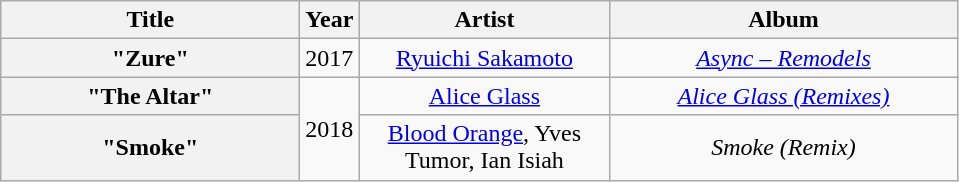<table class="wikitable plainrowheaders" style="text-align:center">
<tr>
<th scope="col" style="width:12em;">Title</th>
<th scope="col" style="width:1em;">Year</th>
<th scope="col" style="width:10em;">Artist</th>
<th scope="col" style="width:14em;">Album</th>
</tr>
<tr>
<th scope="row">"Zure"<br></th>
<td>2017</td>
<td><a href='#'>Ryuichi Sakamoto</a></td>
<td><em><a href='#'>Async – Remodels</a></em></td>
</tr>
<tr>
<th scope="row">"The Altar"<br></th>
<td rowspan="2">2018</td>
<td><a href='#'>Alice Glass</a></td>
<td><em><a href='#'>Alice Glass (Remixes)</a></em></td>
</tr>
<tr>
<th scope="row">"Smoke"<br></th>
<td><a href='#'>Blood Orange</a>, Yves Tumor, Ian Isiah</td>
<td><em>Smoke (Remix)</em></td>
</tr>
</table>
